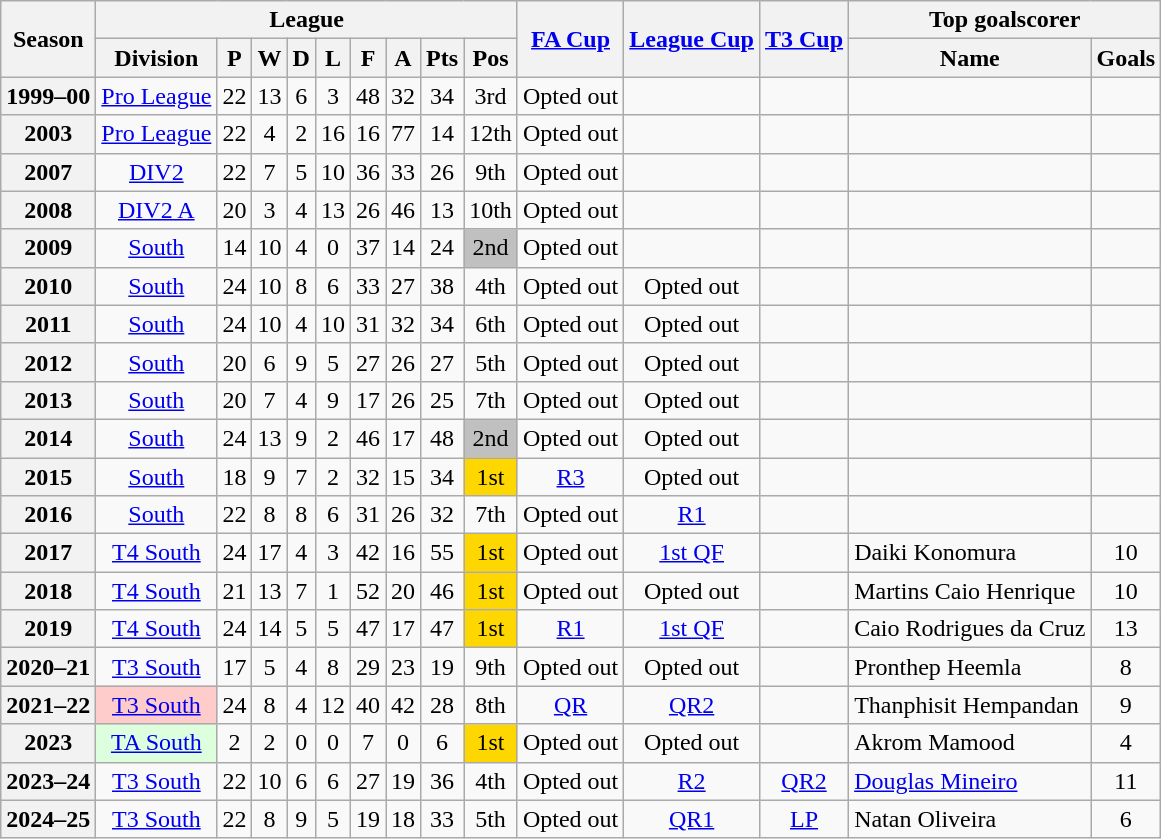<table class="wikitable" style="text-align: center">
<tr>
<th rowspan=2>Season</th>
<th colspan=9>League</th>
<th rowspan=2><a href='#'>FA Cup</a></th>
<th rowspan=2><a href='#'>League Cup</a></th>
<th rowspan=2><a href='#'>T3 Cup</a></th>
<th colspan=2>Top goalscorer</th>
</tr>
<tr>
<th>Division</th>
<th>P</th>
<th>W</th>
<th>D</th>
<th>L</th>
<th>F</th>
<th>A</th>
<th>Pts</th>
<th>Pos</th>
<th>Name</th>
<th>Goals</th>
</tr>
<tr>
<th>1999–00</th>
<td><a href='#'>Pro League</a></td>
<td>22</td>
<td>13</td>
<td>6</td>
<td>3</td>
<td>48</td>
<td>32</td>
<td>34</td>
<td>3rd</td>
<td>Opted out</td>
<td></td>
<td></td>
<td></td>
<td></td>
</tr>
<tr>
<th>2003</th>
<td><a href='#'>Pro League</a></td>
<td>22</td>
<td>4</td>
<td>2</td>
<td>16</td>
<td>16</td>
<td>77</td>
<td>14</td>
<td>12th</td>
<td>Opted out</td>
<td></td>
<td></td>
<td></td>
<td></td>
</tr>
<tr>
<th>2007</th>
<td><a href='#'>DIV2</a></td>
<td>22</td>
<td>7</td>
<td>5</td>
<td>10</td>
<td>36</td>
<td>33</td>
<td>26</td>
<td>9th</td>
<td>Opted out</td>
<td></td>
<td></td>
<td></td>
<td></td>
</tr>
<tr>
<th>2008</th>
<td><a href='#'>DIV2 A</a></td>
<td>20</td>
<td>3</td>
<td>4</td>
<td>13</td>
<td>26</td>
<td>46</td>
<td>13</td>
<td>10th</td>
<td>Opted out</td>
<td></td>
<td></td>
<td></td>
<td></td>
</tr>
<tr>
<th>2009</th>
<td><a href='#'>South</a></td>
<td>14</td>
<td>10</td>
<td>4</td>
<td>0</td>
<td>37</td>
<td>14</td>
<td>24</td>
<td bgcolor=silver>2nd</td>
<td>Opted out</td>
<td></td>
<td></td>
<td></td>
<td></td>
</tr>
<tr>
<th>2010</th>
<td><a href='#'>South</a></td>
<td>24</td>
<td>10</td>
<td>8</td>
<td>6</td>
<td>33</td>
<td>27</td>
<td>38</td>
<td>4th</td>
<td>Opted out</td>
<td>Opted out</td>
<td></td>
<td></td>
<td></td>
</tr>
<tr>
<th>2011</th>
<td><a href='#'>South</a></td>
<td>24</td>
<td>10</td>
<td>4</td>
<td>10</td>
<td>31</td>
<td>32</td>
<td>34</td>
<td>6th</td>
<td>Opted out</td>
<td>Opted out</td>
<td></td>
<td></td>
<td></td>
</tr>
<tr>
<th>2012</th>
<td><a href='#'>South</a></td>
<td>20</td>
<td>6</td>
<td>9</td>
<td>5</td>
<td>27</td>
<td>26</td>
<td>27</td>
<td>5th</td>
<td>Opted out</td>
<td>Opted out</td>
<td></td>
<td></td>
<td></td>
</tr>
<tr>
<th>2013</th>
<td><a href='#'>South</a></td>
<td>20</td>
<td>7</td>
<td>4</td>
<td>9</td>
<td>17</td>
<td>26</td>
<td>25</td>
<td>7th</td>
<td>Opted out</td>
<td>Opted out</td>
<td></td>
<td></td>
<td></td>
</tr>
<tr>
<th>2014</th>
<td><a href='#'>South</a></td>
<td>24</td>
<td>13</td>
<td>9</td>
<td>2</td>
<td>46</td>
<td>17</td>
<td>48</td>
<td bgcolor=silver>2nd</td>
<td>Opted out</td>
<td>Opted out</td>
<td></td>
<td></td>
<td></td>
</tr>
<tr>
<th>2015</th>
<td><a href='#'>South</a></td>
<td>18</td>
<td>9</td>
<td>7</td>
<td>2</td>
<td>32</td>
<td>15</td>
<td>34</td>
<td bgcolor=gold>1st</td>
<td><a href='#'>R3</a></td>
<td>Opted out</td>
<td></td>
<td></td>
<td></td>
</tr>
<tr>
<th>2016</th>
<td><a href='#'>South</a></td>
<td>22</td>
<td>8</td>
<td>8</td>
<td>6</td>
<td>31</td>
<td>26</td>
<td>32</td>
<td>7th</td>
<td>Opted out</td>
<td><a href='#'>R1</a></td>
<td></td>
<td></td>
<td></td>
</tr>
<tr>
<th>2017</th>
<td><a href='#'>T4 South</a></td>
<td>24</td>
<td>17</td>
<td>4</td>
<td>3</td>
<td>42</td>
<td>16</td>
<td>55</td>
<td bgcolor=gold>1st</td>
<td>Opted out</td>
<td><a href='#'>1st QF</a></td>
<td></td>
<td align="left"> Daiki Konomura</td>
<td>10</td>
</tr>
<tr>
<th>2018</th>
<td><a href='#'>T4 South</a></td>
<td>21</td>
<td>13</td>
<td>7</td>
<td>1</td>
<td>52</td>
<td>20</td>
<td>46</td>
<td bgcolor=gold>1st</td>
<td>Opted out</td>
<td>Opted out</td>
<td></td>
<td align="left"> Martins Caio Henrique</td>
<td>10</td>
</tr>
<tr>
<th>2019</th>
<td><a href='#'>T4 South</a></td>
<td>24</td>
<td>14</td>
<td>5</td>
<td>5</td>
<td>47</td>
<td>17</td>
<td>47</td>
<td bgcolor=gold>1st</td>
<td><a href='#'>R1</a></td>
<td><a href='#'>1st QF</a></td>
<td></td>
<td align="left"> Caio Rodrigues da Cruz</td>
<td>13</td>
</tr>
<tr>
<th>2020–21</th>
<td><a href='#'>T3 South</a></td>
<td>17</td>
<td>5</td>
<td>4</td>
<td>8</td>
<td>29</td>
<td>23</td>
<td>19</td>
<td>9th</td>
<td>Opted out</td>
<td>Opted out</td>
<td></td>
<td align="left"> Pronthep Heemla</td>
<td>8</td>
</tr>
<tr>
<th>2021–22</th>
<td bgcolor= "#FFCCCC"><a href='#'>T3 South</a></td>
<td>24</td>
<td>8</td>
<td>4</td>
<td>12</td>
<td>40</td>
<td>42</td>
<td>28</td>
<td>8th</td>
<td><a href='#'>QR</a></td>
<td><a href='#'>QR2</a></td>
<td></td>
<td align="left"> Thanphisit Hempandan</td>
<td>9</td>
</tr>
<tr>
<th>2023</th>
<td bgcolor="#DDFFDD"><a href='#'>TA South</a></td>
<td>2</td>
<td>2</td>
<td>0</td>
<td>0</td>
<td>7</td>
<td>0</td>
<td>6</td>
<td bgcolor=gold>1st</td>
<td>Opted out</td>
<td>Opted out</td>
<td></td>
<td align="left"> Akrom Mamood</td>
<td>4</td>
</tr>
<tr>
<th>2023–24</th>
<td><a href='#'>T3 South</a></td>
<td>22</td>
<td>10</td>
<td>6</td>
<td>6</td>
<td>27</td>
<td>19</td>
<td>36</td>
<td>4th</td>
<td>Opted out</td>
<td><a href='#'>R2</a></td>
<td><a href='#'>QR2</a></td>
<td align="left"> <a href='#'>Douglas Mineiro</a></td>
<td>11</td>
</tr>
<tr>
<th>2024–25</th>
<td><a href='#'>T3 South</a></td>
<td>22</td>
<td>8</td>
<td>9</td>
<td>5</td>
<td>19</td>
<td>18</td>
<td>33</td>
<td>5th</td>
<td>Opted out</td>
<td><a href='#'>QR1</a></td>
<td><a href='#'>LP</a></td>
<td align="left"> Natan Oliveira</td>
<td>6</td>
</tr>
</table>
